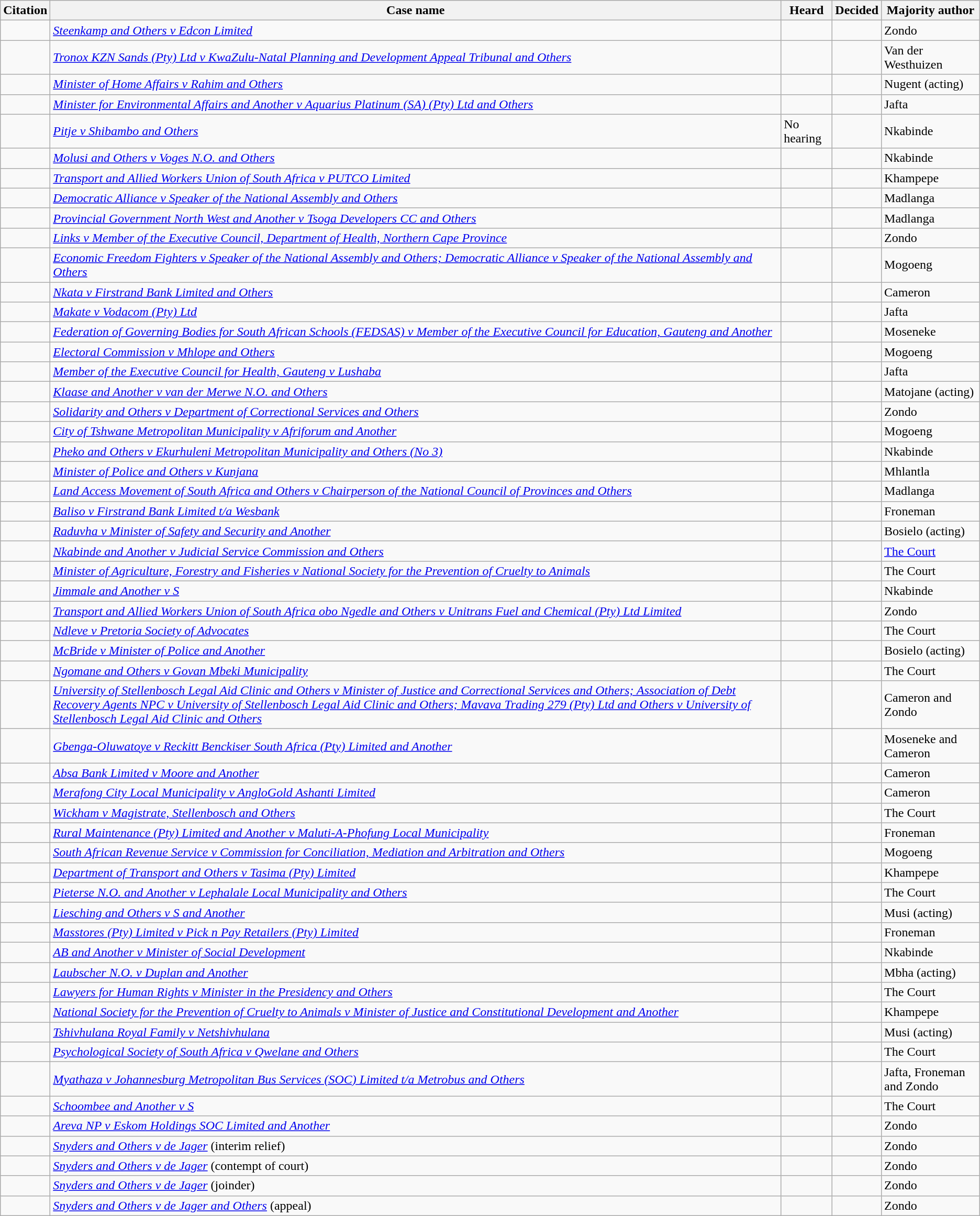<table class="wikitable sortable static-row-numbers">
<tr>
<th>Citation</th>
<th>Case name</th>
<th>Heard</th>
<th>Decided</th>
<th>Majority author</th>
</tr>
<tr>
<td nowrap></td>
<td><em><a href='#'>Steenkamp and Others v Edcon Limited</a></em></td>
<td></td>
<td></td>
<td>Zondo</td>
</tr>
<tr>
<td nowrap></td>
<td><em><a href='#'>Tronox KZN Sands (Pty) Ltd v KwaZulu-Natal Planning and Development Appeal Tribunal and Others</a></em></td>
<td></td>
<td></td>
<td>Van der Westhuizen</td>
</tr>
<tr>
<td nowrap></td>
<td><em><a href='#'>Minister of Home Affairs v Rahim and Others</a></em></td>
<td></td>
<td></td>
<td>Nugent (acting)</td>
</tr>
<tr>
<td nowrap></td>
<td><em><a href='#'>Minister for Environmental Affairs and Another v Aquarius Platinum (SA) (Pty) Ltd and Others</a></em></td>
<td></td>
<td></td>
<td>Jafta</td>
</tr>
<tr>
<td nowrap></td>
<td><em><a href='#'>Pitje v Shibambo and Others</a></em></td>
<td>No hearing</td>
<td></td>
<td>Nkabinde</td>
</tr>
<tr>
<td nowrap></td>
<td><em><a href='#'>Molusi and Others v Voges N.O. and Others</a></em></td>
<td></td>
<td></td>
<td>Nkabinde</td>
</tr>
<tr>
<td nowrap></td>
<td><em><a href='#'>Transport and Allied Workers Union of South Africa v PUTCO Limited</a></em></td>
<td></td>
<td></td>
<td>Khampepe</td>
</tr>
<tr>
<td nowrap></td>
<td><em><a href='#'>Democratic Alliance v Speaker of the National Assembly and Others</a></em></td>
<td></td>
<td></td>
<td>Madlanga</td>
</tr>
<tr>
<td nowrap></td>
<td><em><a href='#'>Provincial Government North West and Another v Tsoga Developers CC and Others</a></em></td>
<td></td>
<td></td>
<td>Madlanga</td>
</tr>
<tr>
<td nowrap></td>
<td><em><a href='#'>Links v Member of the Executive Council, Department of Health, Northern Cape Province</a></em></td>
<td></td>
<td></td>
<td>Zondo</td>
</tr>
<tr>
<td nowrap></td>
<td><em><a href='#'>Economic Freedom Fighters v Speaker of the National Assembly and Others; Democratic Alliance v Speaker of the National Assembly and Others</a></em></td>
<td></td>
<td></td>
<td>Mogoeng</td>
</tr>
<tr>
<td nowrap></td>
<td><em><a href='#'>Nkata v Firstrand Bank Limited and Others</a></em></td>
<td></td>
<td></td>
<td>Cameron</td>
</tr>
<tr>
<td nowrap></td>
<td><em><a href='#'>Makate v Vodacom (Pty) Ltd</a></em></td>
<td></td>
<td></td>
<td>Jafta</td>
</tr>
<tr>
<td nowrap></td>
<td><em><a href='#'>Federation of Governing Bodies for South African Schools (FEDSAS) v Member of the Executive Council for Education, Gauteng and Another</a></em></td>
<td></td>
<td></td>
<td>Moseneke</td>
</tr>
<tr>
<td nowrap></td>
<td><em><a href='#'>Electoral Commission v Mhlope and Others</a></em></td>
<td></td>
<td></td>
<td>Mogoeng</td>
</tr>
<tr>
<td nowrap></td>
<td><em><a href='#'>Member of the Executive Council for Health, Gauteng v Lushaba</a></em></td>
<td></td>
<td></td>
<td>Jafta</td>
</tr>
<tr>
<td nowrap></td>
<td><em><a href='#'>Klaase and Another v van der Merwe N.O. and Others</a></em></td>
<td></td>
<td></td>
<td>Matojane (acting)</td>
</tr>
<tr>
<td nowrap></td>
<td><em><a href='#'>Solidarity and Others v Department of Correctional Services and Others</a></em></td>
<td></td>
<td></td>
<td>Zondo</td>
</tr>
<tr>
<td nowrap></td>
<td><em><a href='#'>City of Tshwane Metropolitan Municipality v Afriforum and Another</a></em></td>
<td></td>
<td></td>
<td>Mogoeng</td>
</tr>
<tr>
<td nowrap></td>
<td><em><a href='#'>Pheko and Others v Ekurhuleni Metropolitan Municipality and Others (No 3)</a></em></td>
<td></td>
<td></td>
<td>Nkabinde</td>
</tr>
<tr>
<td nowrap></td>
<td><em><a href='#'>Minister of Police and Others v Kunjana</a></em></td>
<td></td>
<td></td>
<td>Mhlantla</td>
</tr>
<tr>
<td nowrap></td>
<td><em><a href='#'>Land Access Movement of South Africa and Others v Chairperson of the National Council of Provinces and Others</a></em></td>
<td></td>
<td></td>
<td>Madlanga</td>
</tr>
<tr>
<td nowrap></td>
<td><em><a href='#'>Baliso v Firstrand Bank Limited t/a Wesbank</a></em></td>
<td></td>
<td></td>
<td>Froneman</td>
</tr>
<tr>
<td nowrap></td>
<td><em><a href='#'>Raduvha v Minister of Safety and Security and Another</a></em></td>
<td></td>
<td></td>
<td>Bosielo (acting)</td>
</tr>
<tr>
<td nowrap></td>
<td><em><a href='#'>Nkabinde and Another v Judicial Service Commission and Others</a></em></td>
<td></td>
<td></td>
<td><a href='#'>The Court</a></td>
</tr>
<tr>
<td nowrap></td>
<td><em><a href='#'>Minister of Agriculture, Forestry and Fisheries v National Society for the Prevention of Cruelty to Animals</a></em></td>
<td></td>
<td></td>
<td>The Court</td>
</tr>
<tr>
<td nowrap></td>
<td><em><a href='#'>Jimmale and Another v S</a></em></td>
<td></td>
<td></td>
<td>Nkabinde</td>
</tr>
<tr>
<td nowrap></td>
<td><em><a href='#'>Transport and Allied Workers Union of South Africa obo Ngedle and Others v Unitrans Fuel and Chemical (Pty) Ltd Limited</a></em></td>
<td></td>
<td></td>
<td>Zondo</td>
</tr>
<tr>
<td nowrap></td>
<td><em><a href='#'>Ndleve v Pretoria Society of Advocates</a></em></td>
<td></td>
<td></td>
<td>The Court</td>
</tr>
<tr>
<td nowrap></td>
<td><em><a href='#'>McBride v Minister of Police and Another</a></em></td>
<td></td>
<td></td>
<td>Bosielo (acting)</td>
</tr>
<tr>
<td nowrap></td>
<td><em><a href='#'>Ngomane and Others v Govan Mbeki Municipality</a></em></td>
<td></td>
<td></td>
<td>The Court</td>
</tr>
<tr>
<td nowrap></td>
<td><em><a href='#'>University of Stellenbosch Legal Aid Clinic and Others v Minister of Justice and Correctional Services and Others; Association of Debt Recovery Agents NPC v University of Stellenbosch Legal Aid Clinic and Others; Mavava Trading 279 (Pty) Ltd and Others v University of Stellenbosch Legal Aid Clinic and Others</a></em></td>
<td></td>
<td></td>
<td>Cameron and Zondo</td>
</tr>
<tr>
<td nowrap></td>
<td><em><a href='#'>Gbenga-Oluwatoye v Reckitt Benckiser South Africa (Pty) Limited and Another</a></em></td>
<td></td>
<td></td>
<td>Moseneke and Cameron</td>
</tr>
<tr>
<td nowrap></td>
<td><em><a href='#'>Absa Bank Limited v Moore and Another</a></em></td>
<td></td>
<td></td>
<td>Cameron</td>
</tr>
<tr>
<td nowrap></td>
<td><em><a href='#'>Merafong City Local Municipality v AngloGold Ashanti Limited</a></em></td>
<td></td>
<td></td>
<td>Cameron</td>
</tr>
<tr>
<td nowrap></td>
<td><em><a href='#'>Wickham v Magistrate, Stellenbosch and Others</a></em></td>
<td></td>
<td></td>
<td>The Court</td>
</tr>
<tr>
<td nowrap></td>
<td><em><a href='#'>Rural Maintenance (Pty) Limited and Another v Maluti-A-Phofung Local Municipality</a></em></td>
<td></td>
<td></td>
<td>Froneman</td>
</tr>
<tr>
<td nowrap></td>
<td><em><a href='#'>South African Revenue Service v Commission for Conciliation, Mediation and Arbitration and Others</a></em></td>
<td></td>
<td></td>
<td>Mogoeng</td>
</tr>
<tr>
<td nowrap></td>
<td><em><a href='#'>Department of Transport and Others v Tasima (Pty) Limited</a></em></td>
<td></td>
<td></td>
<td>Khampepe</td>
</tr>
<tr>
<td nowrap></td>
<td><em><a href='#'>Pieterse N.O. and Another v Lephalale Local Municipality and Others</a></em></td>
<td></td>
<td></td>
<td>The Court</td>
</tr>
<tr>
<td nowrap></td>
<td><em><a href='#'>Liesching and Others v S and Another</a></em></td>
<td></td>
<td></td>
<td>Musi (acting)</td>
</tr>
<tr>
<td nowrap></td>
<td><em><a href='#'>Masstores (Pty) Limited v Pick n Pay Retailers (Pty) Limited</a></em></td>
<td></td>
<td></td>
<td>Froneman</td>
</tr>
<tr>
<td nowrap></td>
<td><em><a href='#'>AB and Another v Minister of Social Development</a></em></td>
<td></td>
<td></td>
<td>Nkabinde</td>
</tr>
<tr>
<td nowrap></td>
<td><em><a href='#'>Laubscher N.O. v Duplan and Another</a></em></td>
<td></td>
<td></td>
<td>Mbha (acting)</td>
</tr>
<tr>
<td nowrap></td>
<td><em><a href='#'>Lawyers for Human Rights v Minister in the Presidency and Others</a></em></td>
<td></td>
<td></td>
<td>The Court</td>
</tr>
<tr>
<td nowrap></td>
<td><em><a href='#'>National Society for the Prevention of Cruelty to Animals v Minister of Justice and Constitutional Development and Another</a></em></td>
<td></td>
<td></td>
<td>Khampepe</td>
</tr>
<tr>
<td nowrap></td>
<td><em><a href='#'>Tshivhulana Royal Family v Netshivhulana</a></em></td>
<td></td>
<td></td>
<td>Musi (acting)</td>
</tr>
<tr>
<td nowrap></td>
<td><em><a href='#'>Psychological Society of South Africa v Qwelane and Others</a></em></td>
<td></td>
<td></td>
<td>The Court</td>
</tr>
<tr>
<td nowrap></td>
<td><em><a href='#'>Myathaza v Johannesburg Metropolitan Bus Services (SOC) Limited t/a Metrobus and Others</a></em></td>
<td></td>
<td></td>
<td>Jafta, Froneman and Zondo</td>
</tr>
<tr>
<td nowrap></td>
<td><em><a href='#'>Schoombee and Another v S</a></em></td>
<td></td>
<td></td>
<td>The Court</td>
</tr>
<tr>
<td nowrap></td>
<td><em><a href='#'>Areva NP v Eskom Holdings SOC Limited and Another</a></em></td>
<td></td>
<td></td>
<td>Zondo</td>
</tr>
<tr>
<td nowrap></td>
<td><em><a href='#'>Snyders and Others v de Jager</a></em> (interim relief)</td>
<td></td>
<td></td>
<td>Zondo</td>
</tr>
<tr>
<td nowrap></td>
<td><em><a href='#'>Snyders and Others v de Jager</a></em> (contempt of court)</td>
<td></td>
<td></td>
<td>Zondo</td>
</tr>
<tr>
<td nowrap></td>
<td><em><a href='#'>Snyders and Others v de Jager</a></em> (joinder)</td>
<td></td>
<td></td>
<td>Zondo</td>
</tr>
<tr>
<td nowrap></td>
<td><em><a href='#'>Snyders and Others v de Jager and Others</a></em> (appeal)</td>
<td></td>
<td></td>
<td>Zondo</td>
</tr>
</table>
